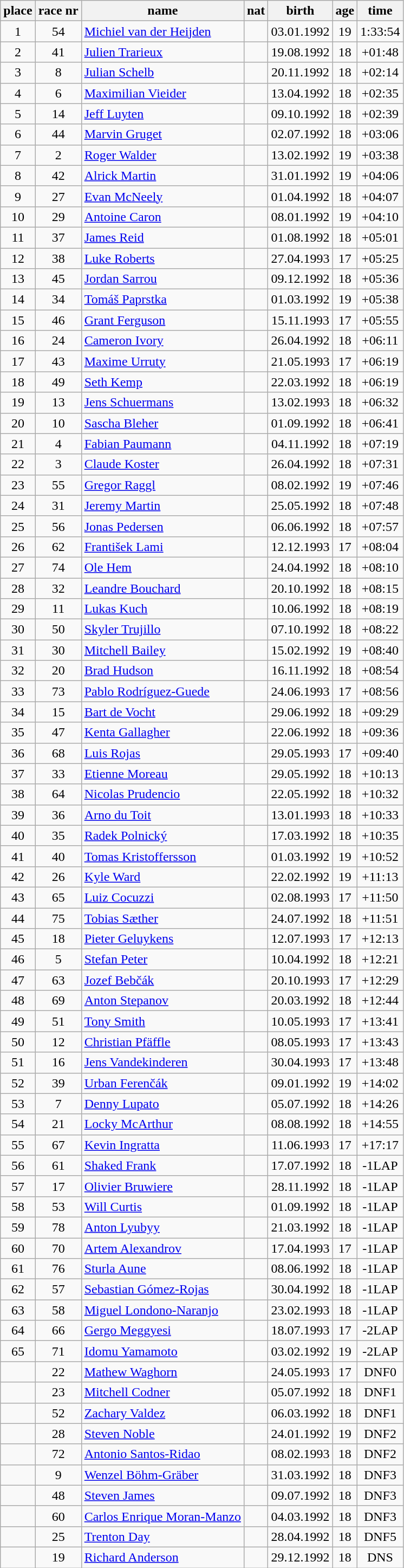<table class="wikitable" border="1" style="text-align:center">
<tr>
<th>place</th>
<th>race nr</th>
<th>name</th>
<th>nat</th>
<th>birth</th>
<th>age</th>
<th>time</th>
</tr>
<tr>
<td>1</td>
<td>54</td>
<td align=left><a href='#'>Michiel van der Heijden</a></td>
<td align=left></td>
<td>03.01.1992</td>
<td>19</td>
<td>1:33:54</td>
</tr>
<tr>
<td>2</td>
<td>41</td>
<td align=left><a href='#'>Julien Trarieux</a></td>
<td align=left></td>
<td>19.08.1992</td>
<td>18</td>
<td>+01:48</td>
</tr>
<tr>
<td>3</td>
<td>8</td>
<td align=left><a href='#'>Julian Schelb</a></td>
<td align=left></td>
<td>20.11.1992</td>
<td>18</td>
<td>+02:14</td>
</tr>
<tr>
<td>4</td>
<td>6</td>
<td align=left><a href='#'>Maximilian Vieider</a></td>
<td align=left></td>
<td>13.04.1992</td>
<td>18</td>
<td>+02:35</td>
</tr>
<tr>
<td>5</td>
<td>14</td>
<td align=left><a href='#'>Jeff Luyten</a></td>
<td align=left></td>
<td>09.10.1992</td>
<td>18</td>
<td>+02:39</td>
</tr>
<tr>
<td>6</td>
<td>44</td>
<td align=left><a href='#'>Marvin Gruget</a></td>
<td align=left></td>
<td>02.07.1992</td>
<td>18</td>
<td>+03:06</td>
</tr>
<tr>
<td>7</td>
<td>2</td>
<td align=left><a href='#'>Roger Walder</a></td>
<td align=left></td>
<td>13.02.1992</td>
<td>19</td>
<td>+03:38</td>
</tr>
<tr>
<td>8</td>
<td>42</td>
<td align=left><a href='#'>Alrick Martin</a></td>
<td align=left></td>
<td>31.01.1992</td>
<td>19</td>
<td>+04:06</td>
</tr>
<tr>
<td>9</td>
<td>27</td>
<td align=left><a href='#'>Evan McNeely</a></td>
<td align=left></td>
<td>01.04.1992</td>
<td>18</td>
<td>+04:07</td>
</tr>
<tr>
<td>10</td>
<td>29</td>
<td align=left><a href='#'>Antoine Caron</a></td>
<td align=left></td>
<td>08.01.1992</td>
<td>19</td>
<td>+04:10</td>
</tr>
<tr>
<td>11</td>
<td>37</td>
<td align=left><a href='#'>James Reid</a></td>
<td align=left></td>
<td>01.08.1992</td>
<td>18</td>
<td>+05:01</td>
</tr>
<tr>
<td>12</td>
<td>38</td>
<td align=left><a href='#'>Luke Roberts</a></td>
<td align=left></td>
<td>27.04.1993</td>
<td>17</td>
<td>+05:25</td>
</tr>
<tr>
<td>13</td>
<td>45</td>
<td align=left><a href='#'>Jordan Sarrou</a></td>
<td align=left></td>
<td>09.12.1992</td>
<td>18</td>
<td>+05:36</td>
</tr>
<tr>
<td>14</td>
<td>34</td>
<td align=left><a href='#'>Tomáš Paprstka</a></td>
<td align=left></td>
<td>01.03.1992</td>
<td>19</td>
<td>+05:38</td>
</tr>
<tr>
<td>15</td>
<td>46</td>
<td align=left><a href='#'>Grant Ferguson</a></td>
<td align=left></td>
<td>15.11.1993</td>
<td>17</td>
<td>+05:55</td>
</tr>
<tr>
<td>16</td>
<td>24</td>
<td align=left><a href='#'>Cameron Ivory</a></td>
<td align=left></td>
<td>26.04.1992</td>
<td>18</td>
<td>+06:11</td>
</tr>
<tr>
<td>17</td>
<td>43</td>
<td align=left><a href='#'>Maxime Urruty</a></td>
<td align=left></td>
<td>21.05.1993</td>
<td>17</td>
<td>+06:19</td>
</tr>
<tr>
<td>18</td>
<td>49</td>
<td align=left><a href='#'>Seth Kemp</a></td>
<td align=left></td>
<td>22.03.1992</td>
<td>18</td>
<td>+06:19</td>
</tr>
<tr>
<td>19</td>
<td>13</td>
<td align=left><a href='#'>Jens Schuermans</a></td>
<td align=left></td>
<td>13.02.1993</td>
<td>18</td>
<td>+06:32</td>
</tr>
<tr>
<td>20</td>
<td>10</td>
<td align=left><a href='#'>Sascha Bleher</a></td>
<td align=left></td>
<td>01.09.1992</td>
<td>18</td>
<td>+06:41</td>
</tr>
<tr>
<td>21</td>
<td>4</td>
<td align=left><a href='#'>Fabian Paumann</a></td>
<td align=left></td>
<td>04.11.1992</td>
<td>18</td>
<td>+07:19</td>
</tr>
<tr>
<td>22</td>
<td>3</td>
<td align=left><a href='#'>Claude Koster</a></td>
<td align=left></td>
<td>26.04.1992</td>
<td>18</td>
<td>+07:31</td>
</tr>
<tr>
<td>23</td>
<td>55</td>
<td align=left><a href='#'>Gregor Raggl</a></td>
<td align=left></td>
<td>08.02.1992</td>
<td>19</td>
<td>+07:46</td>
</tr>
<tr>
<td>24</td>
<td>31</td>
<td align=left><a href='#'>Jeremy Martin</a></td>
<td align=left></td>
<td>25.05.1992</td>
<td>18</td>
<td>+07:48</td>
</tr>
<tr>
<td>25</td>
<td>56</td>
<td align=left><a href='#'>Jonas Pedersen</a></td>
<td align=left></td>
<td>06.06.1992</td>
<td>18</td>
<td>+07:57</td>
</tr>
<tr>
<td>26</td>
<td>62</td>
<td align=left><a href='#'>František Lami</a></td>
<td align=left></td>
<td>12.12.1993</td>
<td>17</td>
<td>+08:04</td>
</tr>
<tr>
<td>27</td>
<td>74</td>
<td align=left><a href='#'>Ole Hem</a></td>
<td align=left></td>
<td>24.04.1992</td>
<td>18</td>
<td>+08:10</td>
</tr>
<tr>
<td>28</td>
<td>32</td>
<td align=left><a href='#'>Leandre Bouchard</a></td>
<td align=left></td>
<td>20.10.1992</td>
<td>18</td>
<td>+08:15</td>
</tr>
<tr>
<td>29</td>
<td>11</td>
<td align=left><a href='#'>Lukas Kuch</a></td>
<td align=left></td>
<td>10.06.1992</td>
<td>18</td>
<td>+08:19</td>
</tr>
<tr>
<td>30</td>
<td>50</td>
<td align=left><a href='#'>Skyler Trujillo</a></td>
<td align=left></td>
<td>07.10.1992</td>
<td>18</td>
<td>+08:22</td>
</tr>
<tr>
<td>31</td>
<td>30</td>
<td align=left><a href='#'>Mitchell Bailey</a></td>
<td align=left></td>
<td>15.02.1992</td>
<td>19</td>
<td>+08:40</td>
</tr>
<tr>
<td>32</td>
<td>20</td>
<td align=left><a href='#'>Brad Hudson</a></td>
<td align=left></td>
<td>16.11.1992</td>
<td>18</td>
<td>+08:54</td>
</tr>
<tr>
<td>33</td>
<td>73</td>
<td align=left><a href='#'>Pablo Rodríguez-Guede</a></td>
<td align=left></td>
<td>24.06.1993</td>
<td>17</td>
<td>+08:56</td>
</tr>
<tr>
<td>34</td>
<td>15</td>
<td align=left><a href='#'>Bart de Vocht</a></td>
<td align=left></td>
<td>29.06.1992</td>
<td>18</td>
<td>+09:29</td>
</tr>
<tr>
<td>35</td>
<td>47</td>
<td align=left><a href='#'>Kenta Gallagher</a></td>
<td align=left></td>
<td>22.06.1992</td>
<td>18</td>
<td>+09:36</td>
</tr>
<tr>
<td>36</td>
<td>68</td>
<td align=left><a href='#'>Luis Rojas</a></td>
<td align=left></td>
<td>29.05.1993</td>
<td>17</td>
<td>+09:40</td>
</tr>
<tr>
<td>37</td>
<td>33</td>
<td align=left><a href='#'>Etienne Moreau</a></td>
<td align=left></td>
<td>29.05.1992</td>
<td>18</td>
<td>+10:13</td>
</tr>
<tr>
<td>38</td>
<td>64</td>
<td align=left><a href='#'>Nicolas Prudencio</a></td>
<td align=left></td>
<td>22.05.1992</td>
<td>18</td>
<td>+10:32</td>
</tr>
<tr>
<td>39</td>
<td>36</td>
<td align=left><a href='#'>Arno du Toit</a></td>
<td align=left></td>
<td>13.01.1993</td>
<td>18</td>
<td>+10:33</td>
</tr>
<tr>
<td>40</td>
<td>35</td>
<td align=left><a href='#'>Radek Polnický</a></td>
<td align=left></td>
<td>17.03.1992</td>
<td>18</td>
<td>+10:35</td>
</tr>
<tr>
<td>41</td>
<td>40</td>
<td align=left><a href='#'>Tomas Kristoffersson</a></td>
<td align=left></td>
<td>01.03.1992</td>
<td>19</td>
<td>+10:52</td>
</tr>
<tr>
<td>42</td>
<td>26</td>
<td align=left><a href='#'>Kyle Ward</a></td>
<td align=left></td>
<td>22.02.1992</td>
<td>19</td>
<td>+11:13</td>
</tr>
<tr>
<td>43</td>
<td>65</td>
<td align=left><a href='#'>Luiz Cocuzzi</a></td>
<td align=left></td>
<td>02.08.1993</td>
<td>17</td>
<td>+11:50</td>
</tr>
<tr>
<td>44</td>
<td>75</td>
<td align=left><a href='#'>Tobias Sæther</a></td>
<td align=left></td>
<td>24.07.1992</td>
<td>18</td>
<td>+11:51</td>
</tr>
<tr>
<td>45</td>
<td>18</td>
<td align=left><a href='#'>Pieter Geluykens</a></td>
<td align=left></td>
<td>12.07.1993</td>
<td>17</td>
<td>+12:13</td>
</tr>
<tr>
<td>46</td>
<td>5</td>
<td align=left><a href='#'>Stefan Peter</a></td>
<td align=left></td>
<td>10.04.1992</td>
<td>18</td>
<td>+12:21</td>
</tr>
<tr>
<td>47</td>
<td>63</td>
<td align=left><a href='#'>Jozef Bebčák</a></td>
<td align=left></td>
<td>20.10.1993</td>
<td>17</td>
<td>+12:29</td>
</tr>
<tr>
<td>48</td>
<td>69</td>
<td align=left><a href='#'>Anton Stepanov</a></td>
<td align=left></td>
<td>20.03.1992</td>
<td>18</td>
<td>+12:44</td>
</tr>
<tr>
<td>49</td>
<td>51</td>
<td align=left><a href='#'>Tony Smith</a></td>
<td align=left></td>
<td>10.05.1993</td>
<td>17</td>
<td>+13:41</td>
</tr>
<tr>
<td>50</td>
<td>12</td>
<td align=left><a href='#'>Christian Pfäffle</a></td>
<td align=left></td>
<td>08.05.1993</td>
<td>17</td>
<td>+13:43</td>
</tr>
<tr>
<td>51</td>
<td>16</td>
<td align=left><a href='#'>Jens Vandekinderen</a></td>
<td align=left></td>
<td>30.04.1993</td>
<td>17</td>
<td>+13:48</td>
</tr>
<tr>
<td>52</td>
<td>39</td>
<td align=left><a href='#'>Urban Ferenčák</a></td>
<td align=left></td>
<td>09.01.1992</td>
<td>19</td>
<td>+14:02</td>
</tr>
<tr>
<td>53</td>
<td>7</td>
<td align=left><a href='#'>Denny Lupato</a></td>
<td align=left></td>
<td>05.07.1992</td>
<td>18</td>
<td>+14:26</td>
</tr>
<tr>
<td>54</td>
<td>21</td>
<td align=left><a href='#'>Locky McArthur</a></td>
<td align=left></td>
<td>08.08.1992</td>
<td>18</td>
<td>+14:55</td>
</tr>
<tr>
<td>55</td>
<td>67</td>
<td align=left><a href='#'>Kevin Ingratta</a></td>
<td align=left></td>
<td>11.06.1993</td>
<td>17</td>
<td>+17:17</td>
</tr>
<tr>
<td>56</td>
<td>61</td>
<td align=left><a href='#'>Shaked Frank</a></td>
<td align=left></td>
<td>17.07.1992</td>
<td>18</td>
<td>-1LAP</td>
</tr>
<tr>
<td>57</td>
<td>17</td>
<td align=left><a href='#'>Olivier Bruwiere</a></td>
<td align=left></td>
<td>28.11.1992</td>
<td>18</td>
<td>-1LAP</td>
</tr>
<tr>
<td>58</td>
<td>53</td>
<td align=left><a href='#'>Will Curtis</a></td>
<td align=left></td>
<td>01.09.1992</td>
<td>18</td>
<td>-1LAP</td>
</tr>
<tr>
<td>59</td>
<td>78</td>
<td align=left><a href='#'>Anton Lyubyy</a></td>
<td align=left></td>
<td>21.03.1992</td>
<td>18</td>
<td>-1LAP</td>
</tr>
<tr>
<td>60</td>
<td>70</td>
<td align=left><a href='#'>Artem Alexandrov</a></td>
<td align=left></td>
<td>17.04.1993</td>
<td>17</td>
<td>-1LAP</td>
</tr>
<tr>
<td>61</td>
<td>76</td>
<td align=left><a href='#'>Sturla Aune</a></td>
<td align=left></td>
<td>08.06.1992</td>
<td>18</td>
<td>-1LAP</td>
</tr>
<tr>
<td>62</td>
<td>57</td>
<td align=left><a href='#'>Sebastian Gómez-Rojas</a></td>
<td align=left></td>
<td>30.04.1992</td>
<td>18</td>
<td>-1LAP</td>
</tr>
<tr>
<td>63</td>
<td>58</td>
<td align=left><a href='#'>Miguel Londono-Naranjo</a></td>
<td align=left></td>
<td>23.02.1993</td>
<td>18</td>
<td>-1LAP</td>
</tr>
<tr>
<td>64</td>
<td>66</td>
<td align=left><a href='#'>Gergo Meggyesi</a></td>
<td align=left></td>
<td>18.07.1993</td>
<td>17</td>
<td>-2LAP</td>
</tr>
<tr>
<td>65</td>
<td>71</td>
<td align=left><a href='#'>Idomu Yamamoto</a></td>
<td align=left></td>
<td>03.02.1992</td>
<td>19</td>
<td>-2LAP</td>
</tr>
<tr>
<td></td>
<td>22</td>
<td align=left><a href='#'>Mathew Waghorn</a></td>
<td align=left></td>
<td>24.05.1993</td>
<td>17</td>
<td>DNF0</td>
</tr>
<tr>
<td></td>
<td>23</td>
<td align=left><a href='#'>Mitchell Codner</a></td>
<td align=left></td>
<td>05.07.1992</td>
<td>18</td>
<td>DNF1</td>
</tr>
<tr>
<td></td>
<td>52</td>
<td align=left><a href='#'>Zachary Valdez</a></td>
<td align=left></td>
<td>06.03.1992</td>
<td>18</td>
<td>DNF1</td>
</tr>
<tr>
<td></td>
<td>28</td>
<td align=left><a href='#'>Steven Noble</a></td>
<td align=left></td>
<td>24.01.1992</td>
<td>19</td>
<td>DNF2</td>
</tr>
<tr>
<td></td>
<td>72</td>
<td align=left><a href='#'>Antonio Santos-Ridao</a></td>
<td align=left></td>
<td>08.02.1993</td>
<td>18</td>
<td>DNF2</td>
</tr>
<tr>
<td></td>
<td>9</td>
<td align=left><a href='#'>Wenzel Böhm-Gräber</a></td>
<td align=left></td>
<td>31.03.1992</td>
<td>18</td>
<td>DNF3</td>
</tr>
<tr>
<td></td>
<td>48</td>
<td align=left><a href='#'>Steven James</a></td>
<td align=left></td>
<td>09.07.1992</td>
<td>18</td>
<td>DNF3</td>
</tr>
<tr>
<td></td>
<td>60</td>
<td align=left><a href='#'>Carlos Enrique Moran-Manzo</a></td>
<td align=left></td>
<td>04.03.1992</td>
<td>18</td>
<td>DNF3</td>
</tr>
<tr>
<td></td>
<td>25</td>
<td align=left><a href='#'>Trenton Day</a></td>
<td align=left></td>
<td>28.04.1992</td>
<td>18</td>
<td>DNF5</td>
</tr>
<tr>
<td></td>
<td>19</td>
<td align=left><a href='#'>Richard Anderson</a></td>
<td align=left></td>
<td>29.12.1992</td>
<td>18</td>
<td>DNS</td>
</tr>
</table>
